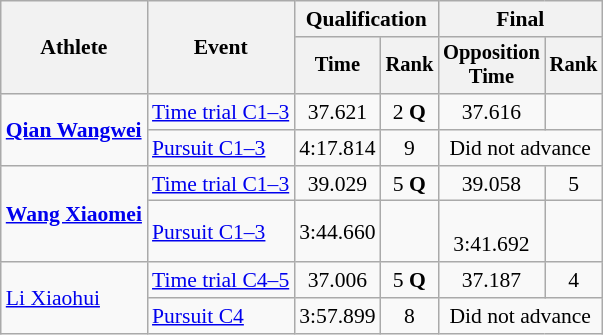<table class=wikitable style="font-size:90%">
<tr>
<th rowspan="2">Athlete</th>
<th rowspan="2">Event</th>
<th colspan="2">Qualification</th>
<th colspan="2">Final</th>
</tr>
<tr style="font-size:95%">
<th>Time</th>
<th>Rank</th>
<th>Opposition<br>Time</th>
<th>Rank</th>
</tr>
<tr align=center>
<td align=left rowspan=2><strong><a href='#'>Qian Wangwei</a></strong></td>
<td align=left><a href='#'>Time trial C1–3</a></td>
<td>37.621</td>
<td>2 <strong>Q</strong></td>
<td>37.616</td>
<td></td>
</tr>
<tr align=center>
<td align=left><a href='#'>Pursuit C1–3</a></td>
<td>4:17.814</td>
<td>9</td>
<td colspan=2>Did not advance</td>
</tr>
<tr align=center>
<td align=left rowspan=2><strong><a href='#'>Wang Xiaomei</a></strong></td>
<td align=left><a href='#'>Time trial C1–3</a></td>
<td>39.029</td>
<td>5 <strong>Q</strong></td>
<td>39.058</td>
<td>5</td>
</tr>
<tr align=center>
<td align=left><a href='#'>Pursuit C1–3</a></td>
<td>3:44.660</td>
<td></td>
<td><br>3:41.692 </td>
<td></td>
</tr>
<tr align=center>
<td align=left rowspan=2><a href='#'>Li Xiaohui</a></td>
<td align=left><a href='#'>Time trial C4–5</a></td>
<td>37.006</td>
<td>5 <strong>Q</strong></td>
<td>37.187</td>
<td>4</td>
</tr>
<tr align=center>
<td align=left><a href='#'>Pursuit C4</a></td>
<td>3:57.899</td>
<td>8</td>
<td colspan=2>Did not advance</td>
</tr>
</table>
